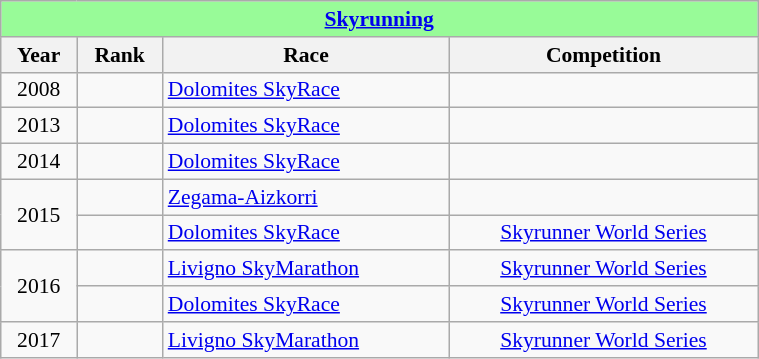<table class="wikitable" width=40% style="font-size:90%; text-align:center;">
<tr>
<td colspan=7 bgcolor=Palegreen><strong><a href='#'>Skyrunning</a></strong></td>
</tr>
<tr>
<th>Year</th>
<th>Rank</th>
<th>Race</th>
<th>Competition</th>
</tr>
<tr>
<td>2008</td>
<td></td>
<td align=left> <a href='#'>Dolomites SkyRace</a></td>
<td></td>
</tr>
<tr>
<td>2013</td>
<td></td>
<td align=left> <a href='#'>Dolomites SkyRace</a></td>
<td></td>
</tr>
<tr>
<td>2014</td>
<td></td>
<td align=left> <a href='#'>Dolomites SkyRace</a></td>
<td></td>
</tr>
<tr>
<td rowspan=2>2015</td>
<td></td>
<td align=left> <a href='#'>Zegama-Aizkorri</a></td>
<td></td>
</tr>
<tr>
<td></td>
<td align=left> <a href='#'>Dolomites SkyRace</a></td>
<td><a href='#'>Skyrunner World Series</a></td>
</tr>
<tr>
<td rowspan=2>2016</td>
<td></td>
<td align=left> <a href='#'>Livigno SkyMarathon</a></td>
<td><a href='#'>Skyrunner World Series</a></td>
</tr>
<tr>
<td></td>
<td align=left> <a href='#'>Dolomites SkyRace</a></td>
<td><a href='#'>Skyrunner World Series</a></td>
</tr>
<tr>
<td rowspan=1>2017</td>
<td></td>
<td align=left> <a href='#'>Livigno SkyMarathon</a></td>
<td><a href='#'>Skyrunner World Series</a></td>
</tr>
</table>
